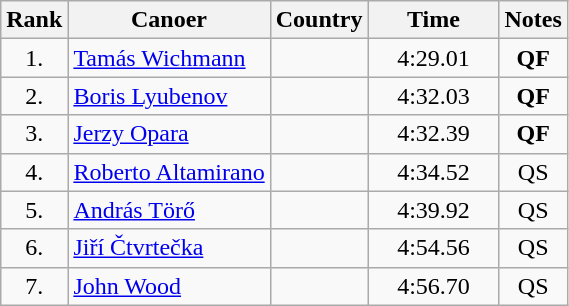<table class="wikitable sortable" style="text-align:center">
<tr>
<th>Rank</th>
<th>Canoer</th>
<th>Country</th>
<th>Time</th>
<th>Notes</th>
</tr>
<tr>
<td>1.</td>
<td align=left athlete><a href='#'>Tamás Wichmann</a></td>
<td align=left athlete></td>
<td width=80>4:29.01</td>
<td><strong>QF</strong></td>
</tr>
<tr>
<td>2.</td>
<td align=left athlete><a href='#'>Boris Lyubenov</a></td>
<td align=left athlete></td>
<td>4:32.03</td>
<td><strong>QF</strong></td>
</tr>
<tr>
<td>3.</td>
<td align=left athlete><a href='#'>Jerzy Opara</a></td>
<td align=left athlete></td>
<td>4:32.39</td>
<td><strong>QF</strong></td>
</tr>
<tr>
<td>4.</td>
<td align=left athlete><a href='#'>Roberto Altamirano</a></td>
<td align=left athlete></td>
<td>4:34.52</td>
<td>QS</td>
</tr>
<tr>
<td>5.</td>
<td align=left athlete><a href='#'>András Törő</a></td>
<td align=left athlete></td>
<td>4:39.92</td>
<td>QS</td>
</tr>
<tr>
<td>6.</td>
<td align=left athlete><a href='#'>Jiří Čtvrtečka</a></td>
<td align=left athlete></td>
<td>4:54.56</td>
<td>QS</td>
</tr>
<tr>
<td>7.</td>
<td align=left athlete><a href='#'>John Wood</a></td>
<td align=left athlete></td>
<td>4:56.70</td>
<td>QS</td>
</tr>
</table>
